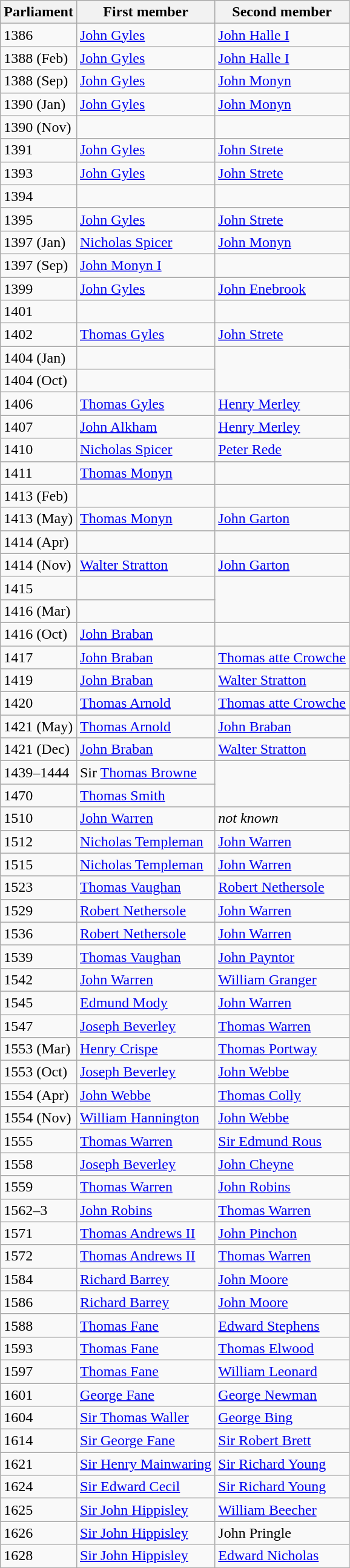<table class="wikitable">
<tr>
<th>Parliament</th>
<th>First member</th>
<th>Second member</th>
</tr>
<tr>
<td>1386</td>
<td><a href='#'>John Gyles</a></td>
<td><a href='#'>John Halle I</a></td>
</tr>
<tr>
<td>1388 (Feb)</td>
<td><a href='#'>John Gyles</a></td>
<td><a href='#'>John Halle I</a></td>
</tr>
<tr>
<td>1388 (Sep)</td>
<td><a href='#'>John Gyles</a></td>
<td><a href='#'>John Monyn</a></td>
</tr>
<tr>
<td>1390 (Jan)</td>
<td><a href='#'>John Gyles</a></td>
<td><a href='#'>John Monyn</a></td>
</tr>
<tr>
<td>1390 (Nov)</td>
<td></td>
</tr>
<tr>
<td>1391</td>
<td><a href='#'>John Gyles</a></td>
<td><a href='#'>John Strete</a></td>
</tr>
<tr>
<td>1393</td>
<td><a href='#'>John Gyles</a></td>
<td><a href='#'>John Strete</a></td>
</tr>
<tr>
<td>1394</td>
<td></td>
</tr>
<tr>
<td>1395</td>
<td><a href='#'>John Gyles</a></td>
<td><a href='#'>John Strete</a></td>
</tr>
<tr>
<td>1397 (Jan)</td>
<td><a href='#'>Nicholas Spicer</a></td>
<td><a href='#'>John Monyn</a></td>
</tr>
<tr>
<td>1397 (Sep)</td>
<td><a href='#'>John Monyn I</a></td>
</tr>
<tr>
<td>1399</td>
<td><a href='#'>John Gyles</a></td>
<td><a href='#'>John Enebrook</a></td>
</tr>
<tr>
<td>1401</td>
<td></td>
</tr>
<tr>
<td>1402</td>
<td><a href='#'>Thomas Gyles</a></td>
<td><a href='#'>John Strete</a></td>
</tr>
<tr>
<td>1404 (Jan)</td>
<td></td>
</tr>
<tr>
<td>1404 (Oct)</td>
<td></td>
</tr>
<tr>
<td>1406</td>
<td><a href='#'>Thomas Gyles</a></td>
<td><a href='#'>Henry Merley</a></td>
</tr>
<tr>
<td>1407</td>
<td><a href='#'>John Alkham</a></td>
<td><a href='#'>Henry Merley</a></td>
</tr>
<tr>
<td>1410</td>
<td><a href='#'>Nicholas Spicer</a></td>
<td><a href='#'>Peter Rede</a></td>
</tr>
<tr>
<td>1411</td>
<td><a href='#'>Thomas Monyn</a></td>
<td></td>
</tr>
<tr>
<td>1413 (Feb)</td>
<td></td>
</tr>
<tr>
<td>1413 (May)</td>
<td><a href='#'>Thomas Monyn</a></td>
<td><a href='#'>John Garton</a></td>
</tr>
<tr>
<td>1414 (Apr)</td>
<td></td>
</tr>
<tr>
<td>1414 (Nov)</td>
<td><a href='#'>Walter Stratton</a></td>
<td><a href='#'>John Garton</a></td>
</tr>
<tr>
<td>1415</td>
<td></td>
</tr>
<tr>
<td>1416 (Mar)</td>
<td></td>
</tr>
<tr>
<td>1416 (Oct)</td>
<td><a href='#'>John Braban</a></td>
<td></td>
</tr>
<tr>
<td>1417</td>
<td><a href='#'>John Braban</a></td>
<td><a href='#'>Thomas atte Crowche</a></td>
</tr>
<tr>
<td>1419</td>
<td><a href='#'>John Braban</a></td>
<td><a href='#'>Walter Stratton</a></td>
</tr>
<tr>
<td>1420</td>
<td><a href='#'>Thomas Arnold</a></td>
<td><a href='#'>Thomas atte Crowche</a></td>
</tr>
<tr>
<td>1421 (May)</td>
<td><a href='#'>Thomas Arnold</a></td>
<td><a href='#'>John Braban</a></td>
</tr>
<tr>
<td>1421 (Dec)</td>
<td><a href='#'>John Braban</a></td>
<td><a href='#'>Walter Stratton</a></td>
</tr>
<tr>
<td>1439–1444</td>
<td>Sir <a href='#'>Thomas Browne</a></td>
</tr>
<tr>
<td>1470</td>
<td><a href='#'>Thomas Smith</a></td>
</tr>
<tr>
<td>1510</td>
<td><a href='#'>John Warren</a></td>
<td><em>not known</em></td>
</tr>
<tr>
<td>1512</td>
<td><a href='#'>Nicholas Templeman</a></td>
<td><a href='#'>John Warren</a></td>
</tr>
<tr>
<td>1515</td>
<td><a href='#'>Nicholas Templeman</a></td>
<td><a href='#'>John Warren</a></td>
</tr>
<tr>
<td>1523</td>
<td><a href='#'>Thomas Vaughan</a></td>
<td><a href='#'>Robert Nethersole</a></td>
</tr>
<tr>
<td>1529</td>
<td><a href='#'>Robert Nethersole</a></td>
<td><a href='#'>John Warren</a></td>
</tr>
<tr>
<td>1536</td>
<td><a href='#'>Robert Nethersole</a></td>
<td><a href='#'>John Warren</a></td>
</tr>
<tr>
<td>1539</td>
<td><a href='#'>Thomas Vaughan</a></td>
<td><a href='#'>John Payntor</a></td>
</tr>
<tr>
<td>1542</td>
<td><a href='#'>John Warren</a></td>
<td><a href='#'>William Granger</a></td>
</tr>
<tr>
<td>1545</td>
<td><a href='#'>Edmund Mody</a></td>
<td><a href='#'>John Warren</a></td>
</tr>
<tr>
<td>1547</td>
<td><a href='#'>Joseph Beverley</a></td>
<td><a href='#'>Thomas Warren</a></td>
</tr>
<tr>
<td>1553 (Mar)</td>
<td><a href='#'>Henry Crispe</a></td>
<td><a href='#'>Thomas Portway</a></td>
</tr>
<tr>
<td>1553 (Oct)</td>
<td><a href='#'>Joseph Beverley</a></td>
<td><a href='#'>John Webbe</a></td>
</tr>
<tr>
<td>1554 (Apr)</td>
<td><a href='#'>John Webbe</a></td>
<td><a href='#'>Thomas Colly</a></td>
</tr>
<tr>
<td>1554 (Nov)</td>
<td><a href='#'>William Hannington</a></td>
<td><a href='#'>John Webbe</a></td>
</tr>
<tr>
<td>1555</td>
<td><a href='#'>Thomas Warren</a></td>
<td><a href='#'>Sir Edmund Rous</a></td>
</tr>
<tr>
<td>1558</td>
<td><a href='#'>Joseph Beverley</a></td>
<td><a href='#'>John Cheyne</a></td>
</tr>
<tr>
<td>1559</td>
<td><a href='#'>Thomas Warren</a></td>
<td><a href='#'>John Robins</a></td>
</tr>
<tr>
<td>1562–3</td>
<td><a href='#'>John Robins</a></td>
<td><a href='#'>Thomas Warren</a></td>
</tr>
<tr>
<td>1571</td>
<td><a href='#'>Thomas Andrews II</a></td>
<td><a href='#'>John Pinchon</a></td>
</tr>
<tr>
<td>1572</td>
<td><a href='#'>Thomas Andrews II</a></td>
<td><a href='#'>Thomas Warren</a></td>
</tr>
<tr>
<td>1584</td>
<td><a href='#'>Richard Barrey</a></td>
<td><a href='#'>John Moore</a></td>
</tr>
<tr>
<td>1586</td>
<td><a href='#'>Richard Barrey</a></td>
<td><a href='#'>John Moore</a></td>
</tr>
<tr>
<td>1588</td>
<td><a href='#'>Thomas Fane</a></td>
<td><a href='#'>Edward Stephens</a></td>
</tr>
<tr>
<td>1593</td>
<td><a href='#'>Thomas Fane</a></td>
<td><a href='#'>Thomas Elwood</a></td>
</tr>
<tr>
<td>1597</td>
<td><a href='#'>Thomas Fane</a></td>
<td><a href='#'>William Leonard</a></td>
</tr>
<tr>
<td>1601</td>
<td><a href='#'>George Fane</a></td>
<td><a href='#'>George Newman</a></td>
</tr>
<tr>
<td>1604</td>
<td><a href='#'>Sir Thomas Waller</a></td>
<td><a href='#'>George Bing</a></td>
</tr>
<tr>
<td>1614</td>
<td><a href='#'>Sir George Fane</a></td>
<td><a href='#'>Sir Robert Brett</a></td>
</tr>
<tr>
<td>1621</td>
<td><a href='#'>Sir Henry Mainwaring</a></td>
<td><a href='#'>Sir Richard Young</a></td>
</tr>
<tr>
<td>1624</td>
<td><a href='#'>Sir Edward Cecil</a></td>
<td><a href='#'>Sir Richard Young</a></td>
</tr>
<tr>
<td>1625</td>
<td><a href='#'>Sir John Hippisley</a></td>
<td><a href='#'>William Beecher</a></td>
</tr>
<tr>
<td>1626</td>
<td><a href='#'>Sir John Hippisley</a></td>
<td>John Pringle</td>
</tr>
<tr>
<td>1628</td>
<td><a href='#'>Sir John Hippisley</a></td>
<td><a href='#'>Edward Nicholas</a></td>
</tr>
<tr>
</tr>
</table>
